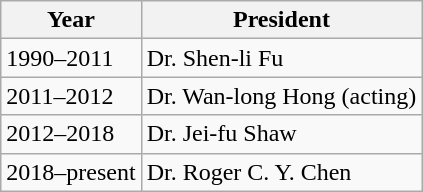<table class="wikitable">
<tr>
<th>Year</th>
<th>President</th>
</tr>
<tr>
<td>1990–2011</td>
<td>Dr. Shen-li Fu</td>
</tr>
<tr>
<td>2011–2012</td>
<td>Dr. Wan-long Hong (acting)</td>
</tr>
<tr>
<td>2012–2018</td>
<td>Dr. Jei-fu Shaw</td>
</tr>
<tr>
<td>2018–present</td>
<td>Dr. Roger C. Y. Chen</td>
</tr>
</table>
